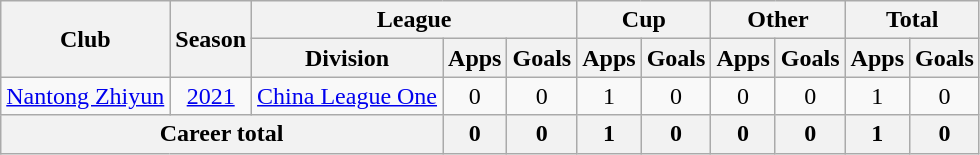<table class="wikitable" style="text-align: center">
<tr>
<th rowspan="2">Club</th>
<th rowspan="2">Season</th>
<th colspan="3">League</th>
<th colspan="2">Cup</th>
<th colspan="2">Other</th>
<th colspan="2">Total</th>
</tr>
<tr>
<th>Division</th>
<th>Apps</th>
<th>Goals</th>
<th>Apps</th>
<th>Goals</th>
<th>Apps</th>
<th>Goals</th>
<th>Apps</th>
<th>Goals</th>
</tr>
<tr>
<td><a href='#'>Nantong Zhiyun</a></td>
<td><a href='#'>2021</a></td>
<td><a href='#'>China League One</a></td>
<td>0</td>
<td>0</td>
<td>1</td>
<td>0</td>
<td>0</td>
<td>0</td>
<td>1</td>
<td>0</td>
</tr>
<tr>
<th colspan=3>Career total</th>
<th>0</th>
<th>0</th>
<th>1</th>
<th>0</th>
<th>0</th>
<th>0</th>
<th>1</th>
<th>0</th>
</tr>
</table>
